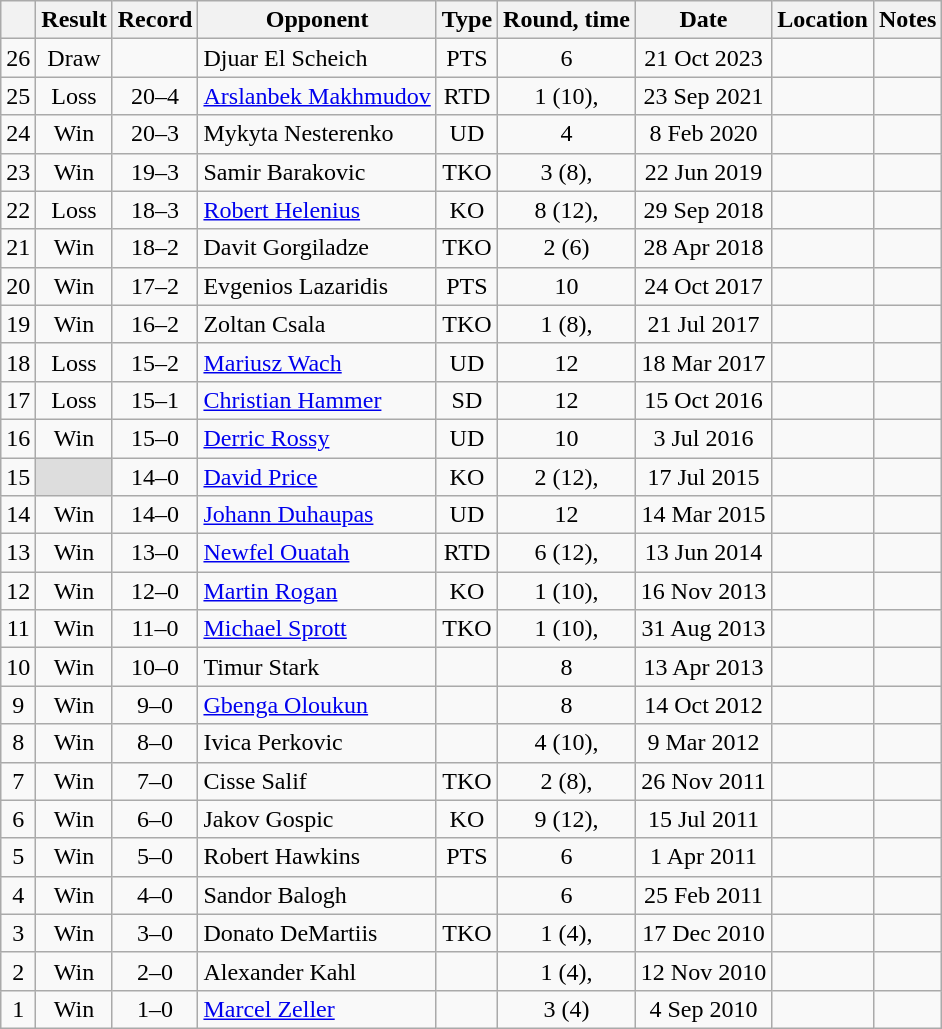<table class="wikitable" style="text-align:center">
<tr>
<th></th>
<th>Result</th>
<th>Record</th>
<th>Opponent</th>
<th>Type</th>
<th>Round, time</th>
<th>Date</th>
<th>Location</th>
<th>Notes</th>
</tr>
<tr>
<td>26</td>
<td>Draw</td>
<td></td>
<td style="text-align:left;">Djuar El Scheich</td>
<td>PTS</td>
<td>6</td>
<td>21 Oct 2023</td>
<td style="text-align:left;"></td>
<td></td>
</tr>
<tr>
<td>25</td>
<td>Loss</td>
<td>20–4 </td>
<td style="text-align:left;"><a href='#'>Arslanbek Makhmudov</a></td>
<td>RTD</td>
<td>1 (10), </td>
<td>23 Sep 2021</td>
<td style="text-align:left;"></td>
<td align=left></td>
</tr>
<tr>
<td>24</td>
<td>Win</td>
<td>20–3 </td>
<td style="text-align:left;">Mykyta Nesterenko</td>
<td>UD</td>
<td>4</td>
<td>8 Feb 2020</td>
<td style="text-align:left;"></td>
<td></td>
</tr>
<tr>
<td>23</td>
<td>Win</td>
<td>19–3 </td>
<td style="text-align:left;">Samir Barakovic</td>
<td>TKO</td>
<td>3 (8), </td>
<td>22 Jun 2019</td>
<td style="text-align:left;"></td>
<td></td>
</tr>
<tr>
<td>22</td>
<td>Loss</td>
<td>18–3 </td>
<td style="text-align:left;"><a href='#'>Robert Helenius</a></td>
<td>KO</td>
<td>8 (12), </td>
<td>29 Sep 2018</td>
<td style="text-align:left;"></td>
<td align=left></td>
</tr>
<tr>
<td>21</td>
<td>Win</td>
<td>18–2 </td>
<td style="text-align:left;">Davit Gorgiladze</td>
<td>TKO</td>
<td>2 (6)</td>
<td>28 Apr 2018</td>
<td style="text-align:left;"></td>
<td></td>
</tr>
<tr>
<td>20</td>
<td>Win</td>
<td>17–2 </td>
<td style="text-align:left;">Evgenios Lazaridis</td>
<td>PTS</td>
<td>10</td>
<td>24 Oct 2017</td>
<td style="text-align:left;"></td>
<td></td>
</tr>
<tr>
<td>19</td>
<td>Win</td>
<td>16–2 </td>
<td style="text-align:left;">Zoltan Csala</td>
<td>TKO</td>
<td>1 (8), </td>
<td>21 Jul 2017</td>
<td style="text-align:left;"></td>
<td></td>
</tr>
<tr>
<td>18</td>
<td>Loss</td>
<td>15–2 </td>
<td style="text-align:left;"><a href='#'>Mariusz Wach</a></td>
<td>UD</td>
<td>12</td>
<td>18 Mar 2017</td>
<td style="text-align:left;"></td>
<td style="text-align:left;"></td>
</tr>
<tr>
<td>17</td>
<td>Loss</td>
<td>15–1 </td>
<td style="text-align:left;"><a href='#'>Christian Hammer</a></td>
<td>SD</td>
<td>12</td>
<td>15 Oct 2016</td>
<td style="text-align:left;"></td>
<td style="text-align:left;"></td>
</tr>
<tr>
<td>16</td>
<td>Win</td>
<td>15–0 </td>
<td style="text-align:left;"><a href='#'>Derric Rossy</a></td>
<td>UD</td>
<td>10</td>
<td>3 Jul 2016</td>
<td style="text-align:left;"></td>
<td></td>
</tr>
<tr>
<td>15</td>
<td style="background:#DDD"></td>
<td>14–0 </td>
<td style="text-align:left;"><a href='#'>David Price</a></td>
<td>KO</td>
<td>2 (12), </td>
<td>17 Jul 2015</td>
<td style="text-align:left;"></td>
<td style="text-align:left;"></td>
</tr>
<tr>
<td>14</td>
<td>Win</td>
<td>14–0</td>
<td style="text-align:left;"><a href='#'>Johann Duhaupas</a></td>
<td>UD</td>
<td>12</td>
<td>14 Mar 2015</td>
<td style="text-align:left;"></td>
<td style="text-align:left;"></td>
</tr>
<tr>
<td>13</td>
<td>Win</td>
<td>13–0</td>
<td style="text-align:left;"><a href='#'>Newfel Ouatah</a></td>
<td>RTD</td>
<td>6 (12), </td>
<td>13 Jun 2014</td>
<td style="text-align:left;"></td>
<td style="text-align:left;"></td>
</tr>
<tr>
<td>12</td>
<td>Win</td>
<td>12–0</td>
<td style="text-align:left;"><a href='#'>Martin Rogan</a></td>
<td>KO</td>
<td>1 (10), </td>
<td>16 Nov 2013</td>
<td style="text-align:left;"></td>
<td></td>
</tr>
<tr>
<td>11</td>
<td>Win</td>
<td>11–0</td>
<td style="text-align:left;"><a href='#'>Michael Sprott</a></td>
<td>TKO</td>
<td>1 (10), </td>
<td>31 Aug 2013</td>
<td style="text-align:left;"></td>
<td></td>
</tr>
<tr>
<td>10</td>
<td>Win</td>
<td>10–0</td>
<td style="text-align:left;">Timur Stark</td>
<td></td>
<td>8</td>
<td>13 Apr 2013</td>
<td style="text-align:left;"></td>
<td></td>
</tr>
<tr>
<td>9</td>
<td>Win</td>
<td>9–0</td>
<td style="text-align:left;"><a href='#'>Gbenga Oloukun</a></td>
<td></td>
<td>8</td>
<td>14 Oct 2012</td>
<td style="text-align:left;"></td>
<td></td>
</tr>
<tr>
<td>8</td>
<td>Win</td>
<td>8–0</td>
<td style="text-align:left;">Ivica Perkovic</td>
<td></td>
<td>4 (10), </td>
<td>9 Mar 2012</td>
<td style="text-align:left;"></td>
<td></td>
</tr>
<tr>
<td>7</td>
<td>Win</td>
<td>7–0</td>
<td style="text-align:left;">Cisse Salif</td>
<td>TKO</td>
<td>2 (8), </td>
<td>26 Nov 2011</td>
<td style="text-align:left;"></td>
<td></td>
</tr>
<tr>
<td>6</td>
<td>Win</td>
<td>6–0</td>
<td style="text-align:left;">Jakov Gospic</td>
<td>KO</td>
<td>9 (12), </td>
<td>15 Jul 2011</td>
<td style="text-align:left;"></td>
<td style="text-align:left;"></td>
</tr>
<tr>
<td>5</td>
<td>Win</td>
<td>5–0</td>
<td style="text-align:left;">Robert Hawkins</td>
<td>PTS</td>
<td>6</td>
<td>1 Apr 2011</td>
<td style="text-align:left;"></td>
<td></td>
</tr>
<tr>
<td>4</td>
<td>Win</td>
<td>4–0</td>
<td style="text-align:left;">Sandor Balogh</td>
<td></td>
<td>6</td>
<td>25 Feb 2011</td>
<td style="text-align:left;"></td>
<td></td>
</tr>
<tr>
<td>3</td>
<td>Win</td>
<td>3–0</td>
<td style="text-align:left;">Donato DeMartiis</td>
<td>TKO</td>
<td>1 (4), </td>
<td>17 Dec 2010</td>
<td style="text-align:left;"></td>
<td></td>
</tr>
<tr>
<td>2</td>
<td>Win</td>
<td>2–0</td>
<td style="text-align:left;">Alexander Kahl</td>
<td></td>
<td>1 (4), </td>
<td>12 Nov 2010</td>
<td style="text-align:left;"></td>
<td></td>
</tr>
<tr>
<td>1</td>
<td>Win</td>
<td>1–0</td>
<td style="text-align:left;"><a href='#'>Marcel Zeller</a></td>
<td></td>
<td>3 (4)</td>
<td>4 Sep 2010</td>
<td style="text-align:left;"></td>
<td></td>
</tr>
</table>
